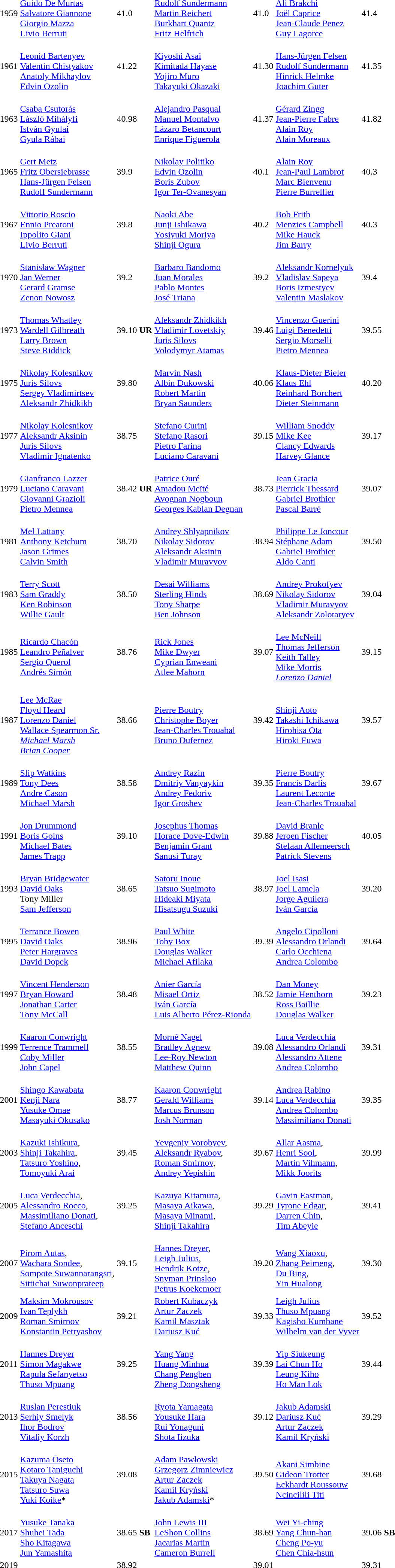<table>
<tr>
<td>1959</td>
<td><br><a href='#'>Guido De Murtas</a><br><a href='#'>Salvatore Giannone</a><br><a href='#'>Giorgio Mazza</a><br><a href='#'>Livio Berruti</a></td>
<td>41.0</td>
<td><br><a href='#'>Rudolf Sundermann</a><br><a href='#'>Martin Reichert</a><br><a href='#'>Burkhart Quantz</a><br><a href='#'>Fritz Helfrich</a></td>
<td>41.0</td>
<td><br><a href='#'>Ali Brakchi</a><br><a href='#'>Joël Caprice</a><br><a href='#'>Jean-Claude Penez</a><br><a href='#'>Guy Lagorce</a></td>
<td>41.4</td>
</tr>
<tr>
<td>1961</td>
<td><br><a href='#'>Leonid Bartenyev</a><br><a href='#'>Valentin Chistyakov</a><br><a href='#'>Anatoly Mikhaylov</a><br><a href='#'>Edvin Ozolin</a></td>
<td>41.22</td>
<td><br><a href='#'>Kiyoshi Asai</a><br><a href='#'>Kimitada Hayase</a><br><a href='#'>Yojiro Muro</a><br><a href='#'>Takayuki Okazaki</a></td>
<td>41.30</td>
<td><br><a href='#'>Hans-Jürgen Felsen</a><br><a href='#'>Rudolf Sundermann</a><br><a href='#'>Hinrick Helmke</a><br><a href='#'>Joachim Guter</a></td>
<td>41.35</td>
</tr>
<tr>
<td>1963</td>
<td><br><a href='#'>Csaba Csutorás</a><br><a href='#'>László Mihályfi</a><br><a href='#'>István Gyulai</a><br><a href='#'>Gyula Rábai</a></td>
<td>40.98</td>
<td><br><a href='#'>Alejandro Pasqual</a><br><a href='#'>Manuel Montalvo</a><br><a href='#'>Lázaro Betancourt</a><br><a href='#'>Enrique Figuerola</a></td>
<td>41.37</td>
<td><br><a href='#'>Gérard Zingg</a><br><a href='#'>Jean-Pierre Fabre</a><br><a href='#'>Alain Roy</a><br><a href='#'>Alain Moreaux</a></td>
<td>41.82</td>
</tr>
<tr>
<td>1965</td>
<td><br><a href='#'>Gert Metz</a><br><a href='#'>Fritz Obersiebrasse</a><br><a href='#'>Hans-Jürgen Felsen</a><br><a href='#'>Rudolf Sundermann</a></td>
<td>39.9</td>
<td><br><a href='#'>Nikolay Politiko</a><br><a href='#'>Edvin Ozolin</a><br><a href='#'>Boris Zubov</a><br><a href='#'>Igor Ter-Ovanesyan</a></td>
<td>40.1</td>
<td><br><a href='#'>Alain Roy</a><br><a href='#'>Jean-Paul Lambrot</a><br><a href='#'>Marc Bienvenu</a><br><a href='#'>Pierre Burrellier</a></td>
<td>40.3</td>
</tr>
<tr>
<td>1967</td>
<td><br><a href='#'>Vittorio Roscio</a><br><a href='#'>Ennio Preatoni</a><br><a href='#'>Ippolito Giani</a><br><a href='#'>Livio Berruti</a></td>
<td>39.8</td>
<td><br><a href='#'>Naoki Abe</a><br><a href='#'>Junji Ishikawa</a><br><a href='#'>Yosiyuki Moriya</a><br><a href='#'>Shinji Ogura</a></td>
<td>40.2</td>
<td><br><a href='#'>Bob Frith</a><br><a href='#'>Menzies Campbell</a><br><a href='#'>Mike Hauck</a><br><a href='#'>Jim Barry</a></td>
<td>40.3</td>
</tr>
<tr>
<td>1970</td>
<td><br><a href='#'>Stanisław Wagner</a><br><a href='#'>Jan Werner</a><br><a href='#'>Gerard Gramse</a><br><a href='#'>Zenon Nowosz</a></td>
<td>39.2</td>
<td><br><a href='#'>Barbaro Bandomo</a><br><a href='#'>Juan Morales</a><br><a href='#'>Pablo Montes</a><br><a href='#'>José Triana</a></td>
<td>39.2</td>
<td><br><a href='#'>Aleksandr Kornelyuk</a><br><a href='#'>Vladislav Sapeya</a><br><a href='#'>Boris Izmestyev</a><br><a href='#'>Valentin Maslakov</a></td>
<td>39.4</td>
</tr>
<tr>
<td>1973</td>
<td><br><a href='#'>Thomas Whatley</a><br><a href='#'>Wardell Gilbreath</a><br><a href='#'>Larry Brown</a><br><a href='#'>Steve Riddick</a></td>
<td>39.10 <strong>UR</strong></td>
<td><br><a href='#'>Aleksandr Zhidkikh</a><br><a href='#'>Vladimir Lovetskiy</a><br><a href='#'>Juris Silovs</a><br><a href='#'>Volodymyr Atamas</a></td>
<td>39.46</td>
<td><br><a href='#'>Vincenzo Guerini</a><br><a href='#'>Luigi Benedetti</a><br><a href='#'>Sergio Morselli</a><br><a href='#'>Pietro Mennea</a></td>
<td>39.55</td>
</tr>
<tr>
<td>1975</td>
<td><br><a href='#'>Nikolay Kolesnikov</a><br><a href='#'>Juris Silovs</a><br><a href='#'>Sergey Vladimirtsev</a><br><a href='#'>Aleksandr Zhidkikh</a></td>
<td>39.80</td>
<td><br><a href='#'>Marvin Nash</a><br><a href='#'>Albin Dukowski</a><br><a href='#'>Robert Martin</a><br><a href='#'>Bryan Saunders</a></td>
<td>40.06</td>
<td><br><a href='#'>Klaus-Dieter Bieler</a><br><a href='#'>Klaus Ehl</a><br><a href='#'>Reinhard Borchert</a><br><a href='#'>Dieter Steinmann</a></td>
<td>40.20</td>
</tr>
<tr>
<td>1977</td>
<td><br><a href='#'>Nikolay Kolesnikov</a><br><a href='#'>Aleksandr Aksinin</a><br><a href='#'>Juris Silovs</a><br><a href='#'>Vladimir Ignatenko</a></td>
<td>38.75</td>
<td><br><a href='#'>Stefano Curini</a><br><a href='#'>Stefano Rasori</a><br><a href='#'>Pietro Farina</a><br><a href='#'>Luciano Caravani</a></td>
<td>39.15</td>
<td><br><a href='#'>William Snoddy</a><br><a href='#'>Mike Kee</a><br><a href='#'>Clancy Edwards</a><br><a href='#'>Harvey Glance</a></td>
<td>39.17</td>
</tr>
<tr>
<td>1979</td>
<td><br><a href='#'>Gianfranco Lazzer</a><br><a href='#'>Luciano Caravani</a><br><a href='#'>Giovanni Grazioli</a><br><a href='#'>Pietro Mennea</a></td>
<td>38.42 <strong>UR</strong></td>
<td><br><a href='#'>Patrice Ouré</a><br><a href='#'>Amadou Meïté</a><br><a href='#'>Avognan Nogboun</a><br><a href='#'>Georges Kablan Degnan</a></td>
<td>38.73</td>
<td><br><a href='#'>Jean Gracia</a><br><a href='#'>Pierrick Thessard</a><br><a href='#'>Gabriel Brothier</a><br><a href='#'>Pascal Barré</a></td>
<td>39.07</td>
</tr>
<tr>
<td>1981</td>
<td><br><a href='#'>Mel Lattany</a><br><a href='#'>Anthony Ketchum</a><br><a href='#'>Jason Grimes</a><br><a href='#'>Calvin Smith</a></td>
<td>38.70</td>
<td><br><a href='#'>Andrey Shlyapnikov</a><br><a href='#'>Nikolay Sidorov</a><br><a href='#'>Aleksandr Aksinin</a><br><a href='#'>Vladimir Muravyov</a></td>
<td>38.94</td>
<td><br><a href='#'>Philippe Le Joncour</a><br><a href='#'>Stéphane Adam</a><br><a href='#'>Gabriel Brothier</a><br><a href='#'>Aldo Canti</a></td>
<td>39.50</td>
</tr>
<tr>
<td>1983</td>
<td><br><a href='#'>Terry Scott</a><br><a href='#'>Sam Graddy</a><br><a href='#'>Ken Robinson</a><br><a href='#'>Willie Gault</a></td>
<td>38.50</td>
<td><br><a href='#'>Desai Williams</a><br><a href='#'>Sterling Hinds</a><br><a href='#'>Tony Sharpe</a><br><a href='#'>Ben Johnson</a></td>
<td>38.69</td>
<td><br><a href='#'>Andrey Prokofyev</a><br><a href='#'>Nikolay Sidorov</a><br><a href='#'>Vladimir Muravyov</a><br><a href='#'>Aleksandr Zolotaryev</a></td>
<td>39.04</td>
</tr>
<tr>
<td>1985</td>
<td><br><a href='#'>Ricardo Chacón</a><br><a href='#'>Leandro Peñalver</a><br><a href='#'>Sergio Querol</a><br><a href='#'>Andrés Simón</a></td>
<td>38.76</td>
<td><br><a href='#'>Rick Jones</a><br><a href='#'>Mike Dwyer</a><br><a href='#'>Cyprian Enweani</a><br><a href='#'>Atlee Mahorn</a></td>
<td>39.07</td>
<td><br><a href='#'>Lee McNeill</a><br><a href='#'>Thomas Jefferson</a><br><a href='#'>Keith Talley</a><br><a href='#'>Mike Morris</a><br><em><a href='#'>Lorenzo Daniel</a></em></td>
<td>39.15</td>
</tr>
<tr>
<td>1987</td>
<td><br><a href='#'>Lee McRae</a><br><a href='#'>Floyd Heard</a><br><a href='#'>Lorenzo Daniel</a><br><a href='#'>Wallace Spearmon Sr.</a><br><em><a href='#'>Michael Marsh</a></em><br><em><a href='#'>Brian Cooper</a></em></td>
<td>38.66</td>
<td><br><a href='#'>Pierre Boutry</a><br><a href='#'>Christophe Boyer</a><br><a href='#'>Jean-Charles Trouabal</a><br><a href='#'>Bruno Dufernez</a></td>
<td>39.42</td>
<td><br><a href='#'>Shinji Aoto</a><br><a href='#'>Takashi Ichikawa</a><br><a href='#'>Hirohisa Ota</a><br><a href='#'>Hiroki Fuwa</a></td>
<td>39.57</td>
</tr>
<tr>
<td>1989</td>
<td><br><a href='#'>Slip Watkins</a><br><a href='#'>Tony Dees</a><br><a href='#'>Andre Cason</a><br><a href='#'>Michael Marsh</a></td>
<td>38.58</td>
<td><br><a href='#'>Andrey Razin</a><br><a href='#'>Dmitriy Vanyaykin</a><br><a href='#'>Andrey Fedoriv</a><br><a href='#'>Igor Groshev</a></td>
<td>39.35</td>
<td><br><a href='#'>Pierre Boutry</a><br><a href='#'>Francis Darlis</a><br><a href='#'>Laurent Leconte</a><br><a href='#'>Jean-Charles Trouabal</a></td>
<td>39.67</td>
</tr>
<tr>
<td>1991</td>
<td><br><a href='#'>Jon Drummond</a><br><a href='#'>Boris Goins</a><br><a href='#'>Michael Bates</a><br><a href='#'>James Trapp</a></td>
<td>39.10</td>
<td><br><a href='#'>Josephus Thomas</a><br><a href='#'>Horace Dove-Edwin</a><br><a href='#'>Benjamin Grant</a><br><a href='#'>Sanusi Turay</a></td>
<td>39.88</td>
<td><br><a href='#'>David Branle</a><br><a href='#'>Jeroen Fischer</a><br><a href='#'>Stefaan Allemeersch</a><br><a href='#'>Patrick Stevens</a></td>
<td>40.05</td>
</tr>
<tr>
<td>1993</td>
<td><br><a href='#'>Bryan Bridgewater</a><br><a href='#'>David Oaks</a><br>Tony Miller<br><a href='#'>Sam Jefferson</a></td>
<td>38.65</td>
<td><br><a href='#'>Satoru Inoue</a><br><a href='#'>Tatsuo Sugimoto</a><br><a href='#'>Hideaki Miyata</a><br><a href='#'>Hisatsugu Suzuki</a></td>
<td>38.97</td>
<td><br><a href='#'>Joel Isasi</a><br><a href='#'>Joel Lamela</a><br><a href='#'>Jorge Aguilera</a><br><a href='#'>Iván García</a></td>
<td>39.20</td>
</tr>
<tr>
<td>1995</td>
<td><br><a href='#'>Terrance Bowen</a><br><a href='#'>David Oaks</a><br><a href='#'>Peter Hargraves</a><br><a href='#'>David Dopek</a></td>
<td>38.96</td>
<td><br><a href='#'>Paul White</a><br><a href='#'>Toby Box</a><br><a href='#'>Douglas Walker</a><br><a href='#'>Michael Afilaka</a></td>
<td>39.39</td>
<td><br><a href='#'>Angelo Cipolloni</a><br><a href='#'>Alessandro Orlandi</a><br><a href='#'>Carlo Occhiena</a><br><a href='#'>Andrea Colombo</a></td>
<td>39.64</td>
</tr>
<tr>
<td>1997</td>
<td><br><a href='#'>Vincent Henderson</a><br><a href='#'>Bryan Howard</a><br><a href='#'>Jonathan Carter</a><br><a href='#'>Tony McCall</a></td>
<td>38.48</td>
<td><br><a href='#'>Anier García</a><br><a href='#'>Misael Ortiz</a><br><a href='#'>Iván García</a><br><a href='#'>Luis Alberto Pérez-Rionda</a></td>
<td>38.52</td>
<td><br><a href='#'>Dan Money</a><br><a href='#'>Jamie Henthorn</a><br><a href='#'>Ross Baillie</a><br><a href='#'>Douglas Walker</a></td>
<td>39.23</td>
</tr>
<tr>
<td>1999</td>
<td><br><a href='#'>Kaaron Conwright</a><br><a href='#'>Terrence Trammell</a><br><a href='#'>Coby Miller</a><br><a href='#'>John Capel</a></td>
<td>38.55</td>
<td><br><a href='#'>Morné Nagel</a><br><a href='#'>Bradley Agnew</a><br><a href='#'>Lee-Roy Newton</a><br><a href='#'>Matthew Quinn</a></td>
<td>39.08</td>
<td><br><a href='#'>Luca Verdecchia</a><br><a href='#'>Alessandro Orlandi</a><br><a href='#'>Alessandro Attene</a><br><a href='#'>Andrea Colombo</a></td>
<td>39.31</td>
</tr>
<tr>
<td>2001</td>
<td><br><a href='#'>Shingo Kawabata</a><br><a href='#'>Kenji Nara</a><br><a href='#'>Yusuke Omae</a><br><a href='#'>Masayuki Okusako</a></td>
<td>38.77</td>
<td><br><a href='#'>Kaaron Conwright</a><br><a href='#'>Gerald Williams</a><br><a href='#'>Marcus Brunson</a><br><a href='#'>Josh Norman</a></td>
<td>39.14</td>
<td><br><a href='#'>Andrea Rabino</a><br><a href='#'>Luca Verdecchia</a><br><a href='#'>Andrea Colombo</a><br><a href='#'>Massimiliano Donati</a></td>
<td>39.35</td>
</tr>
<tr>
<td>2003</td>
<td><br><a href='#'>Kazuki Ishikura</a>,<br><a href='#'>Shinji Takahira</a>,<br><a href='#'>Tatsuro Yoshino</a>,<br><a href='#'>Tomoyuki Arai</a></td>
<td>39.45</td>
<td><br><a href='#'>Yevgeniy Vorobyev</a>,<br><a href='#'>Aleksandr Ryabov</a>,<br><a href='#'>Roman Smirnov</a>,<br><a href='#'>Andrey Yepishin</a></td>
<td>39.67</td>
<td><br><a href='#'>Allar Aasma</a>,<br><a href='#'>Henri Sool</a>,<br><a href='#'>Martin Vihmann</a>,<br><a href='#'>Mikk Joorits</a></td>
<td>39.99</td>
</tr>
<tr>
<td>2005<br></td>
<td><br><a href='#'>Luca Verdecchia</a>,<br><a href='#'>Alessandro Rocco</a>,<br><a href='#'>Massimiliano Donati</a>,<br><a href='#'>Stefano Anceschi</a></td>
<td>39.25</td>
<td><br><a href='#'>Kazuya Kitamura</a>,<br><a href='#'>Masaya Aikawa</a>,<br><a href='#'>Masaya Minami</a>,<br><a href='#'>Shinji Takahira</a></td>
<td>39.29</td>
<td><br><a href='#'>Gavin Eastman</a>,<br><a href='#'>Tyrone Edgar</a>,<br><a href='#'>Darren Chin</a>,<br><a href='#'>Tim Abeyie</a></td>
<td>39.41</td>
</tr>
<tr>
<td>2007<br></td>
<td><br><a href='#'>Pirom Autas</a>,<br><a href='#'>Wachara Sondee</a>,<br><a href='#'>Sompote Suwannarangsri</a>,<br><a href='#'>Sittichai Suwonprateep</a></td>
<td>39.15</td>
<td><br><a href='#'>Hannes Dreyer</a>,<br><a href='#'>Leigh Julius</a>,<br><a href='#'>Hendrik Kotze</a>,<br><a href='#'>Snyman Prinsloo</a><br><a href='#'>Petrus Koekemoer</a></td>
<td>39.20</td>
<td><br><a href='#'>Wang Xiaoxu</a>,<br><a href='#'>Zhang Peimeng</a>,<br><a href='#'>Du Bing</a>,<br><a href='#'>Yin Hualong</a></td>
<td>39.30</td>
</tr>
<tr>
<td>2009<br></td>
<td><a href='#'>Maksim Mokrousov</a><br><a href='#'>Ivan Teplykh</a><br><a href='#'>Roman Smirnov</a><br><a href='#'>Konstantin Petryashov</a>    <br> </td>
<td>39.21</td>
<td><a href='#'>Robert Kubaczyk</a><br><a href='#'>Artur Zaczek</a><br><a href='#'>Kamil Masztak</a><br><a href='#'>Dariusz Kuć</a><br> </td>
<td>39.33</td>
<td><a href='#'>Leigh Julius</a><br><a href='#'>Thuso Mpuang</a><br><a href='#'>Kagisho Kumbane</a><br><a href='#'>Wilhelm van der Vyver</a><br> </td>
<td>39.52</td>
</tr>
<tr>
<td>2011<br></td>
<td><br><a href='#'>Hannes Dreyer</a> <br><a href='#'>Simon Magakwe</a><br><a href='#'>Rapula Sefanyetso</a><br><a href='#'>Thuso Mpuang</a></td>
<td>39.25</td>
<td><br><a href='#'>Yang Yang</a> <br><a href='#'>Huang Minhua</a><br><a href='#'>Chang Pengben</a><br><a href='#'>Zheng Dongsheng</a></td>
<td>39.39</td>
<td><br><a href='#'>Yip Siukeung</a> <br><a href='#'>Lai Chun Ho</a><br><a href='#'>Leung Kiho</a><br><a href='#'>Ho Man Lok</a></td>
<td>39.44</td>
</tr>
<tr>
<td>2013<br></td>
<td><br><a href='#'>Ruslan Perestiuk</a><br><a href='#'>Serhiy Smelyk</a><br><a href='#'>Ihor Bodrov</a><br><a href='#'>Vitaliy Korzh</a></td>
<td>38.56</td>
<td><br><a href='#'>Ryota Yamagata</a><br><a href='#'>Yousuke Hara</a><br><a href='#'>Rui Yonaguni</a><br><a href='#'>Shōta Iizuka</a></td>
<td>39.12</td>
<td><br><a href='#'>Jakub Adamski</a><br><a href='#'>Dariusz Kuć</a><br><a href='#'>Artur Zaczek</a><br><a href='#'>Kamil Kryński</a></td>
<td>39.29</td>
</tr>
<tr>
<td>2015<br></td>
<td><br><a href='#'>Kazuma Ōseto</a><br><a href='#'>Kotaro Taniguchi</a><br><a href='#'>Takuya Nagata</a><br><a href='#'>Tatsuro Suwa</a><br><a href='#'>Yuki Koike</a>*</td>
<td>39.08</td>
<td><br><a href='#'>Adam Pawłowski</a><br><a href='#'>Grzegorz Zimniewicz</a><br><a href='#'>Artur Zaczek</a><br><a href='#'>Kamil Kryński</a><br><a href='#'>Jakub Adamski</a>*</td>
<td>39.50</td>
<td><br><a href='#'>Akani Simbine</a><br><a href='#'>Gideon Trotter</a><br><a href='#'>Eckhardt Roussouw</a><br><a href='#'>Ncincilili Titi</a></td>
<td>39.68</td>
</tr>
<tr>
<td>2017<br></td>
<td><br><a href='#'>Yusuke Tanaka</a><br><a href='#'>Shuhei Tada</a><br><a href='#'>Sho Kitagawa</a><br><a href='#'>Jun Yamashita</a></td>
<td>38.65 <strong>SB</strong></td>
<td><br><a href='#'>John Lewis III</a><br><a href='#'>LeShon Collins</a><br><a href='#'>Jacarias Martin</a><br><a href='#'>Cameron Burrell</a></td>
<td>38.69</td>
<td><br><a href='#'>Wei Yi-ching</a><br><a href='#'>Yang Chun-han</a><br><a href='#'>Cheng Po-yu</a><br><a href='#'>Chen Chia-hsun</a></td>
<td>39.06 <strong>SB</strong></td>
</tr>
<tr>
<td>2019<br></td>
<td></td>
<td>38.92</td>
<td></td>
<td>39.01</td>
<td></td>
<td>39.31</td>
</tr>
</table>
